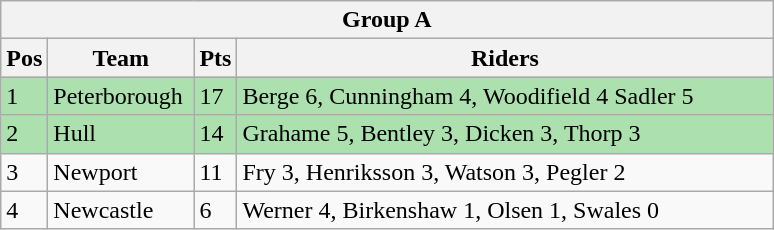<table class="wikitable">
<tr>
<th colspan="4">Group A</th>
</tr>
<tr>
<th width=20>Pos</th>
<th width=90>Team</th>
<th width=20>Pts</th>
<th width=350>Riders</th>
</tr>
<tr style="background:#ACE1AF;">
<td>1</td>
<td align=left>Peterborough</td>
<td>17</td>
<td>Berge 6, Cunningham 4, Woodifield 4 Sadler 5</td>
</tr>
<tr style="background:#ACE1AF;">
<td>2</td>
<td align=left>Hull</td>
<td>14</td>
<td>Grahame 5, Bentley 3, Dicken 3, Thorp 3</td>
</tr>
<tr>
<td>3</td>
<td align=left>Newport</td>
<td>11</td>
<td>Fry 3, Henriksson 3, Watson 3, Pegler 2</td>
</tr>
<tr>
<td>4</td>
<td align=left>Newcastle</td>
<td>6</td>
<td>Werner 4, Birkenshaw 1, Olsen 1, Swales 0</td>
</tr>
</table>
